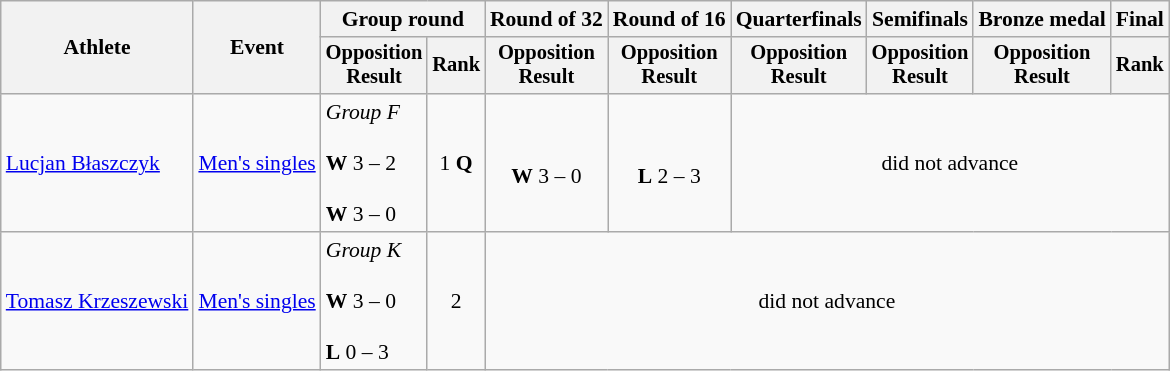<table class="wikitable" style="font-size:90%;">
<tr>
<th rowspan="2">Athlete</th>
<th rowspan="2">Event</th>
<th colspan="2">Group round</th>
<th>Round of 32</th>
<th>Round of 16</th>
<th>Quarterfinals</th>
<th>Semifinals</th>
<th>Bronze medal</th>
<th colspan=2>Final</th>
</tr>
<tr style="font-size:95%">
<th>Opposition<br>Result</th>
<th>Rank</th>
<th>Opposition<br>Result</th>
<th>Opposition<br>Result</th>
<th>Opposition<br>Result</th>
<th>Opposition<br>Result</th>
<th>Opposition<br>Result</th>
<th>Rank</th>
</tr>
<tr align=center>
<td align=left><a href='#'>Lucjan Błaszczyk</a></td>
<td align=left><a href='#'>Men's singles</a></td>
<td align=left><em>Group F</em><br><br><strong>W</strong> 3 – 2<br><br><strong>W</strong> 3 – 0</td>
<td>1 <strong>Q</strong></td>
<td align=center><br><strong>W</strong> 3 – 0</td>
<td align=center><br><strong>L</strong> 2 – 3</td>
<td colspan=6>did not advance</td>
</tr>
<tr align=center>
<td align=left><a href='#'>Tomasz Krzeszewski</a></td>
<td align=left><a href='#'>Men's singles</a></td>
<td align=left><em>Group K</em><br><br><strong>W</strong> 3 – 0<br><br><strong>L</strong> 0 – 3</td>
<td>2</td>
<td colspan=8>did not advance</td>
</tr>
</table>
